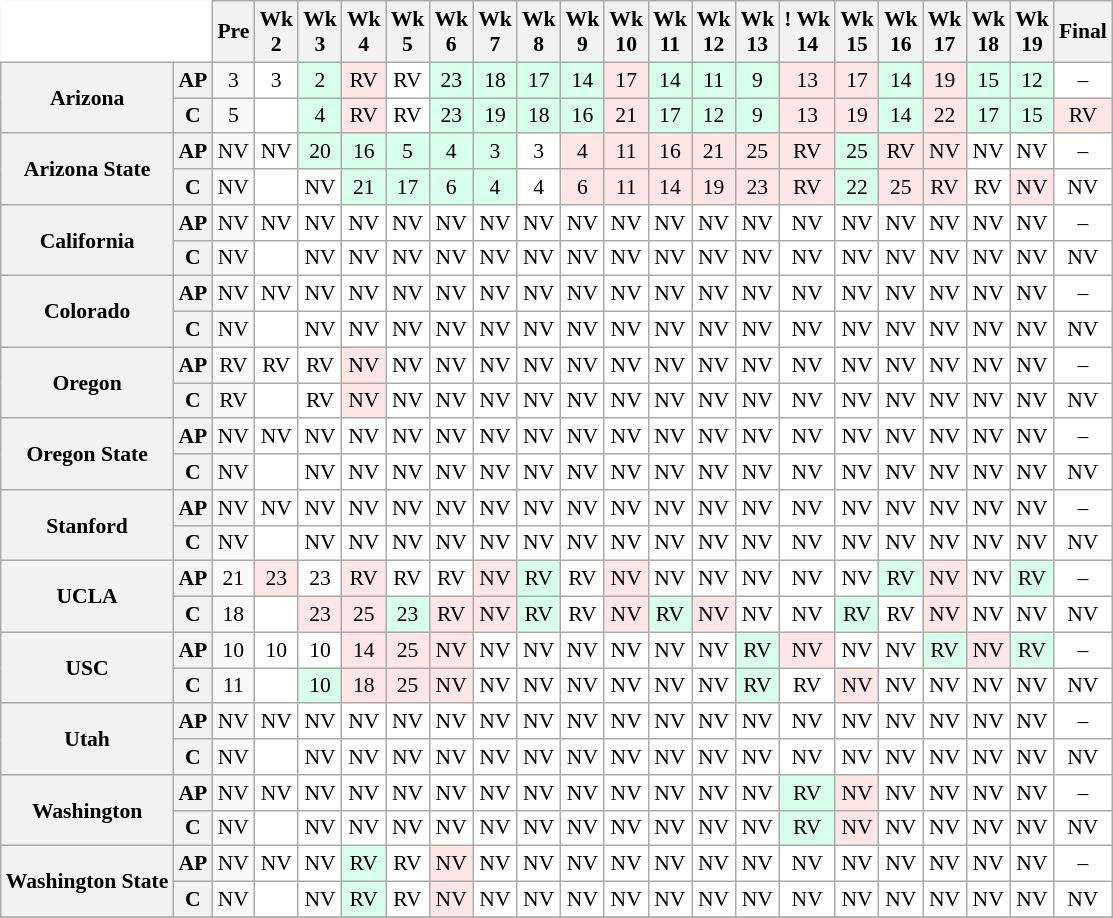<table class="wikitable" style="white-space:nowrap;font-size:90%;text-align:center;">
<tr>
<th colspan=2 style="background:white; border-top-style:hidden; border-left-style:hidden;"> </th>
<th>Pre</th>
<th>Wk<br>2</th>
<th>Wk<br>3</th>
<th>Wk<br>4</th>
<th>Wk<br>5</th>
<th>Wk<br>6</th>
<th>Wk<br>7</th>
<th>Wk<br>8</th>
<th>Wk<br>9</th>
<th>Wk<br>10</th>
<th>Wk<br>11</th>
<th>Wk<br>12</th>
<th>Wk<br>13</th>
<th>! Wk<br>14</th>
<th>Wk<br>15</th>
<th>Wk<br>16</th>
<th>Wk<br>17</th>
<th>Wk<br>18</th>
<th>Wk<br>19</th>
<th>Final</th>
</tr>
<tr>
<th rowspan=2 style=>Arizona</th>
<th>AP</th>
<td>3</td>
<td style="background:#FFF;">3</td>
<td style="background:#d8ffeb;">2</td>
<td style="background:#ffe6e6">RV</td>
<td style="background:#FFF;">RV</td>
<td style="background:#d8ffeb;">23</td>
<td style="background:#d8ffeb;">18</td>
<td style="background:#d8ffeb;">17</td>
<td style="background:#d8ffeb;">14</td>
<td style="background:#ffe6e6">17</td>
<td style="background:#d8ffeb;">14</td>
<td style="background:#d8ffeb;">11</td>
<td style="background:#d8ffeb;">9</td>
<td style="background:#ffe6e6">13</td>
<td style="background:#ffe6e6">17</td>
<td style="background:#d8ffeb;">14</td>
<td style="background:#ffe6e6">19</td>
<td style="background:#d8ffeb;">15</td>
<td style="background:#d8ffeb;">12</td>
<td style="background:#FFF;">–</td>
</tr>
<tr>
<th>C</th>
<td>5</td>
<td style="background:#FFF;"></td>
<td style="background:#d8ffeb;">4</td>
<td style="background:#ffe6e6">RV</td>
<td style="background:#FFF;">RV</td>
<td style="background:#d8ffeb;">23</td>
<td style="background:#d8ffeb;">19</td>
<td style="background:#d8ffeb;">18</td>
<td style="background:#d8ffeb;">16</td>
<td style="background:#ffe6e6">21</td>
<td style="background:#d8ffeb;">17</td>
<td style="background:#d8ffeb;">12</td>
<td style="background:#d8ffeb;">9</td>
<td style="background:#ffe6e6">13</td>
<td style="background:#ffe6e6">19</td>
<td style="background:#d8ffeb;">14</td>
<td style="background:#ffe6e6;">22</td>
<td style="background:#d8ffeb;">17</td>
<td style="background:#d8ffeb;">15</td>
<td style="background:#ffe6e6;">RV</td>
</tr>
<tr>
<th rowspan=2 style=>Arizona State</th>
<th>AP</th>
<td>NV</td>
<td style="background:#FFF;">NV</td>
<td style="background:#d8ffeb;">20</td>
<td style="background:#d8ffeb;">16</td>
<td style="background:#d8ffeb;">5</td>
<td style="background:#d8ffeb;">4</td>
<td style="background:#d8ffeb;">3</td>
<td style="background:#FFF;">3</td>
<td style="background:#ffe6e6">4</td>
<td style="background:#ffe6e6">11</td>
<td style="background:#ffe6e6">16</td>
<td style="background:#ffe6e6">21</td>
<td style="background:#ffe6e6">25</td>
<td style="background:#ffe6e6">RV</td>
<td style="background:#d8ffeb;">25</td>
<td style="background:#ffe6e6">RV</td>
<td style="background:#ffe6e6">NV</td>
<td style="background:#FFF;">NV</td>
<td style="background:#FFF;">NV</td>
<td style="background:#FFF;">–</td>
</tr>
<tr>
<th>C</th>
<td>NV</td>
<td style="background:#FFF;"></td>
<td style="background:#FFF;">NV</td>
<td style="background:#d8ffeb;">21</td>
<td style="background:#d8ffeb;">17</td>
<td style="background:#d8ffeb;">6</td>
<td style="background:#d8ffeb;">4</td>
<td style="background:#FFF;">4</td>
<td style="background:#ffe6e6">6</td>
<td style="background:#ffe6e6">11</td>
<td style="background:#ffe6e6">14</td>
<td style="background:#ffe6e6">19</td>
<td style="background:#ffe6e6">23</td>
<td style="background:#ffe6e6">RV</td>
<td style="background:#d8ffeb;">22</td>
<td style="background:#ffe6e6">25</td>
<td style="background:#ffe6e6">RV</td>
<td style="background:#FFF;">RV</td>
<td style="background:#ffe6e6">NV</td>
<td style="background:#FFF;">NV</td>
</tr>
<tr>
<th rowspan=2 style=>California</th>
<th>AP</th>
<td>NV</td>
<td style="background:#FFF;">NV</td>
<td style="background:#FFF;">NV</td>
<td style="background:#FFF;">NV</td>
<td style="background:#FFF;">NV</td>
<td style="background:#FFF;">NV</td>
<td style="background:#FFF;">NV</td>
<td style="background:#FFF;">NV</td>
<td style="background:#FFF;">NV</td>
<td style="background:#FFF;">NV</td>
<td style="background:#FFF;">NV</td>
<td style="background:#FFF;">NV</td>
<td style="background:#FFF;">NV</td>
<td style="background:#FFF;">NV</td>
<td style="background:#FFF;">NV</td>
<td style="background:#FFF;">NV</td>
<td style="background:#FFF;">NV</td>
<td style="background:#FFF;">NV</td>
<td style="background:#FFF;">NV</td>
<td style="background:#FFF;">–</td>
</tr>
<tr>
<th>C</th>
<td>NV</td>
<td style="background:#FFF;"></td>
<td style="background:#FFF;">NV</td>
<td style="background:#FFF;">NV</td>
<td style="background:#FFF;">NV</td>
<td style="background:#FFF;">NV</td>
<td style="background:#FFF;">NV</td>
<td style="background:#FFF;">NV</td>
<td style="background:#FFF;">NV</td>
<td style="background:#FFF;">NV</td>
<td style="background:#FFF;">NV</td>
<td style="background:#FFF;">NV</td>
<td style="background:#FFF;">NV</td>
<td style="background:#FFF;">NV</td>
<td style="background:#FFF;">NV</td>
<td style="background:#FFF;">NV</td>
<td style="background:#FFF;">NV</td>
<td style="background:#FFF;">NV</td>
<td style="background:#FFF;">NV</td>
<td style="background:#FFF;">NV</td>
</tr>
<tr>
<th rowspan=2 style=>Colorado</th>
<th>AP</th>
<td>NV</td>
<td style="background:#FFF;">NV</td>
<td style="background:#FFF;">NV</td>
<td style="background:#FFF;">NV</td>
<td style="background:#FFF;">NV</td>
<td style="background:#FFF;">NV</td>
<td style="background:#FFF;">NV</td>
<td style="background:#FFF;">NV</td>
<td style="background:#FFF;">NV</td>
<td style="background:#FFF;">NV</td>
<td style="background:#FFF;">NV</td>
<td style="background:#FFF;">NV</td>
<td style="background:#FFF;">NV</td>
<td style="background:#FFF;">NV</td>
<td style="background:#FFF;">NV</td>
<td style="background:#FFF;">NV</td>
<td style="background:#FFF;">NV</td>
<td style="background:#FFF;">NV</td>
<td style="background:#FFF;">NV</td>
<td style="background:#FFF;">–</td>
</tr>
<tr>
<th>C</th>
<td>NV</td>
<td style="background:#FFF;"></td>
<td style="background:#FFF;">NV</td>
<td style="background:#FFF;">NV</td>
<td style="background:#FFF;">NV</td>
<td style="background:#FFF;">NV</td>
<td style="background:#FFF;">NV</td>
<td style="background:#FFF;">NV</td>
<td style="background:#FFF;">NV</td>
<td style="background:#FFF;">NV</td>
<td style="background:#FFF;">NV</td>
<td style="background:#FFF;">NV</td>
<td style="background:#FFF;">NV</td>
<td style="background:#FFF;">NV</td>
<td style="background:#FFF;">NV</td>
<td style="background:#FFF;">NV</td>
<td style="background:#FFF;">NV</td>
<td style="background:#FFF;">NV</td>
<td style="background:#FFF;">NV</td>
<td style="background:#FFF;">NV</td>
</tr>
<tr>
<th rowspan=2 style=>Oregon</th>
<th>AP</th>
<td>RV</td>
<td style="background:#FFF;">RV</td>
<td style="background:#FFF;">RV</td>
<td style="background:#ffe6e6">NV</td>
<td style="background:#FFF;">NV</td>
<td style="background:#FFF;">NV</td>
<td style="background:#FFF;">NV</td>
<td style="background:#FFF;">NV</td>
<td style="background:#FFF;">NV</td>
<td style="background:#FFF;">NV</td>
<td style="background:#FFF;">NV</td>
<td style="background:#FFF;">NV</td>
<td style="background:#FFF;">NV</td>
<td style="background:#FFF;">NV</td>
<td style="background:#FFF;">NV</td>
<td style="background:#FFF;">NV</td>
<td style="background:#FFF;">NV</td>
<td style="background:#FFF;">NV</td>
<td style="background:#FFF;">NV</td>
<td style="background:#FFF;">–</td>
</tr>
<tr>
<th>C</th>
<td>RV</td>
<td style="background:#FFF;"></td>
<td style="background:#FFF;">RV</td>
<td style="background:#ffe6e6">NV</td>
<td style="background:#FFF;">NV</td>
<td style="background:#FFF;">NV</td>
<td style="background:#FFF;">NV</td>
<td style="background:#FFF;">NV</td>
<td style="background:#FFF;">NV</td>
<td style="background:#FFF;">NV</td>
<td style="background:#FFF;">NV</td>
<td style="background:#FFF;">NV</td>
<td style="background:#FFF;">NV</td>
<td style="background:#FFF;">NV</td>
<td style="background:#FFF;">NV</td>
<td style="background:#FFF;">NV</td>
<td style="background:#FFF;">NV</td>
<td style="background:#FFF;">NV</td>
<td style="background:#FFF;">NV</td>
<td style="background:#FFF;">NV</td>
</tr>
<tr>
<th rowspan=2 style=>Oregon State</th>
<th>AP</th>
<td>NV</td>
<td style="background:#FFF;">NV</td>
<td style="background:#FFF;">NV</td>
<td style="background:#FFF;">NV</td>
<td style="background:#FFF;">NV</td>
<td style="background:#FFF;">NV</td>
<td style="background:#FFF;">NV</td>
<td style="background:#FFF;">NV</td>
<td style="background:#FFF;">NV</td>
<td style="background:#FFF;">NV</td>
<td style="background:#FFF;">NV</td>
<td style="background:#FFF;">NV</td>
<td style="background:#FFF;">NV</td>
<td style="background:#FFF;">NV</td>
<td style="background:#FFF;">NV</td>
<td style="background:#FFF;">NV</td>
<td style="background:#FFF;">NV</td>
<td style="background:#FFF;">NV</td>
<td style="background:#FFF;">NV</td>
<td style="background:#FFF;">–</td>
</tr>
<tr>
<th>C</th>
<td>NV</td>
<td style="background:#FFF;"></td>
<td style="background:#FFF;">NV</td>
<td style="background:#FFF;">NV</td>
<td style="background:#FFF;">NV</td>
<td style="background:#FFF;">NV</td>
<td style="background:#FFF;">NV</td>
<td style="background:#FFF;">NV</td>
<td style="background:#FFF;">NV</td>
<td style="background:#FFF;">NV</td>
<td style="background:#FFF;">NV</td>
<td style="background:#FFF;">NV</td>
<td style="background:#FFF;">NV</td>
<td style="background:#FFF;">NV</td>
<td style="background:#FFF;">NV</td>
<td style="background:#FFF;">NV</td>
<td style="background:#FFF;">NV</td>
<td style="background:#FFF;">NV</td>
<td style="background:#FFF;">NV</td>
<td style="background:#FFF;">NV</td>
</tr>
<tr>
<th rowspan=2 style=>Stanford</th>
<th>AP</th>
<td>NV</td>
<td style="background:#FFF;">NV</td>
<td style="background:#FFF;">NV</td>
<td style="background:#FFF;">NV</td>
<td style="background:#FFF;">NV</td>
<td style="background:#FFF;">NV</td>
<td style="background:#FFF;">NV</td>
<td style="background:#FFF;">NV</td>
<td style="background:#FFF;">NV</td>
<td style="background:#FFF;">NV</td>
<td style="background:#FFF;">NV</td>
<td style="background:#FFF;">NV</td>
<td style="background:#FFF;">NV</td>
<td style="background:#FFF;">NV</td>
<td style="background:#FFF;">NV</td>
<td style="background:#FFF;">NV</td>
<td style="background:#FFF;">NV</td>
<td style="background:#FFF;">NV</td>
<td style="background:#FFF;">NV</td>
<td style="background:#FFF;">–</td>
</tr>
<tr>
<th>C</th>
<td>NV</td>
<td style="background:#FFF;"></td>
<td style="background:#FFF;">NV</td>
<td style="background:#FFF;">NV</td>
<td style="background:#FFF;">NV</td>
<td style="background:#FFF;">NV</td>
<td style="background:#FFF;">NV</td>
<td style="background:#FFF;">NV</td>
<td style="background:#FFF;">NV</td>
<td style="background:#FFF;">NV</td>
<td style="background:#FFF;">NV</td>
<td style="background:#FFF;">NV</td>
<td style="background:#FFF;">NV</td>
<td style="background:#FFF;">NV</td>
<td style="background:#FFF;">NV</td>
<td style="background:#FFF;">NV</td>
<td style="background:#FFF;">NV</td>
<td style="background:#FFF;">NV</td>
<td style="background:#FFF;">NV</td>
<td style="background:#FFF;">NV</td>
</tr>
<tr>
<th rowspan=2 style=>UCLA</th>
<th>AP</th>
<td>21</td>
<td style="background:#ffe6e6">23</td>
<td style="background:#FFF;">23</td>
<td style="background:#ffe6e6">RV</td>
<td style="background:#FFF;">RV</td>
<td style="background:#FFF;">RV</td>
<td style="background:#ffe6e6">NV</td>
<td style="background:#d8ffeb;">RV</td>
<td style="background:#FFF;">RV</td>
<td style="background:#ffe6e6">NV</td>
<td style="background:#FFF;">NV</td>
<td style="background:#FFF;">NV</td>
<td style="background:#FFF;">NV</td>
<td style="background:#FFF;">NV</td>
<td style="background:#FFF;">NV</td>
<td style="background:#d8ffeb;">RV</td>
<td style="background:#ffe6e6">NV</td>
<td style="background:#FFF;">NV</td>
<td style="background:#d8ffeb;">RV</td>
<td style="background:#FFF;">–</td>
</tr>
<tr>
<th>C</th>
<td>18</td>
<td style="background:#FFF;"></td>
<td style="background:#ffe6e6;">23</td>
<td style="background:#ffe6e6">25</td>
<td style="background:#d8ffeb;">23</td>
<td style="background:#ffe6e6">RV</td>
<td style="background:#ffe6e6">NV</td>
<td style="background:#d8ffeb;">RV</td>
<td style="background:#FFF;">RV</td>
<td style="background:#ffe6e6">NV</td>
<td style="background:#d8ffeb;">RV</td>
<td style="background:#ffe6e6">NV</td>
<td style="background:#FFF;">NV</td>
<td style="background:#FFF;">NV</td>
<td style="background:#d8ffeb;">RV</td>
<td style="background:#FFF;">RV</td>
<td style="background:#ffe6e6">NV</td>
<td style="background:#FFF;">NV</td>
<td style="background:#FFF;">NV</td>
<td style="background:#FFF;">NV</td>
</tr>
<tr>
<th rowspan=2 style=>USC</th>
<th>AP</th>
<td>10</td>
<td style="background:#FFF;">10</td>
<td style="background:#FFF;">10</td>
<td style="background:#ffe6e6">14</td>
<td style="background:#ffe6e6">25</td>
<td style="background:#ffe6e6">NV</td>
<td style="background:#FFF;">NV</td>
<td style="background:#FFF;">NV</td>
<td style="background:#FFF;">NV</td>
<td style="background:#FFF;">NV</td>
<td style="background:#FFF;">NV</td>
<td style="background:#FFF;">NV</td>
<td style="background:#d8ffeb;">RV</td>
<td style="background:#ffe6e6">NV</td>
<td style="background:#FFF;">NV</td>
<td style="background:#FFF;">NV</td>
<td style="background:#d8ffeb;">RV</td>
<td style="background:#ffe6e6">NV</td>
<td style="background:#d8ffeb;">RV</td>
<td style="background:#FFF;">–</td>
</tr>
<tr>
<th>C</th>
<td>11</td>
<td style="background:#FFF;"></td>
<td style="background:#d8ffeb;">10</td>
<td style="background:#ffe6e6">18</td>
<td style="background:#ffe6e6">25</td>
<td style="background:#ffe6e6">NV</td>
<td style="background:#FFF;">NV</td>
<td style="background:#FFF;">NV</td>
<td style="background:#FFF;">NV</td>
<td style="background:#FFF;">NV</td>
<td style="background:#FFF;">NV</td>
<td style="background:#FFF;">NV</td>
<td style="background:#d8ffeb;">RV</td>
<td style="background:#FFF;">RV</td>
<td style="background:#ffe6e6">NV</td>
<td style="background:#FFF;">NV</td>
<td style="background:#FFF;">NV</td>
<td style="background:#FFF;">NV</td>
<td style="background:#FFF;">NV</td>
<td style="background:#FFF;">NV</td>
</tr>
<tr>
<th rowspan=2 style=>Utah</th>
<th>AP</th>
<td>NV</td>
<td style="background:#FFF;">NV</td>
<td style="background:#FFF;">NV</td>
<td style="background:#FFF;">NV</td>
<td style="background:#FFF;">NV</td>
<td style="background:#FFF;">NV</td>
<td style="background:#FFF;">NV</td>
<td style="background:#FFF;">NV</td>
<td style="background:#FFF;">NV</td>
<td style="background:#FFF;">NV</td>
<td style="background:#FFF;">NV</td>
<td style="background:#FFF;">NV</td>
<td style="background:#FFF;">NV</td>
<td style="background:#FFF;">NV</td>
<td style="background:#FFF;">NV</td>
<td style="background:#FFF;">NV</td>
<td style="background:#FFF;">NV</td>
<td style="background:#FFF;">NV</td>
<td style="background:#FFF;">NV</td>
<td style="background:#FFF;">–</td>
</tr>
<tr>
<th>C</th>
<td>NV</td>
<td style="background:#FFF;"></td>
<td style="background:#FFF;">NV</td>
<td style="background:#FFF;">NV</td>
<td style="background:#FFF;">NV</td>
<td style="background:#FFF;">NV</td>
<td style="background:#FFF;">NV</td>
<td style="background:#FFF;">NV</td>
<td style="background:#FFF;">NV</td>
<td style="background:#FFF;">NV</td>
<td style="background:#FFF;">NV</td>
<td style="background:#FFF;">NV</td>
<td style="background:#FFF;">NV</td>
<td style="background:#FFF;">NV</td>
<td style="background:#FFF;">NV</td>
<td style="background:#FFF;">NV</td>
<td style="background:#FFF;">NV</td>
<td style="background:#FFF;">NV</td>
<td style="background:#FFF;">NV</td>
<td style="background:#FFF;">NV</td>
</tr>
<tr>
<th rowspan=2 style=>Washington</th>
<th>AP</th>
<td>NV</td>
<td style="background:#FFF;">NV</td>
<td style="background:#FFF;">NV</td>
<td style="background:#FFF;">NV</td>
<td style="background:#FFF;">NV</td>
<td style="background:#FFF;">NV</td>
<td style="background:#FFF;">NV</td>
<td style="background:#FFF;">NV</td>
<td style="background:#FFF;">NV</td>
<td style="background:#FFF;">NV</td>
<td style="background:#FFF;">NV</td>
<td style="background:#FFF;">NV</td>
<td style="background:#FFF;">NV</td>
<td style="background:#d8ffeb;">RV</td>
<td style="background:#ffe6e6">NV</td>
<td style="background:#FFF;">NV</td>
<td style="background:#FFF;">NV</td>
<td style="background:#FFF;">NV</td>
<td style="background:#FFF;">NV</td>
<td style="background:#FFF;">–</td>
</tr>
<tr>
<th>C</th>
<td>NV</td>
<td style="background:#FFF;"></td>
<td style="background:#FFF;">NV</td>
<td style="background:#FFF;">NV</td>
<td style="background:#FFF;">NV</td>
<td style="background:#FFF;">NV</td>
<td style="background:#FFF;">NV</td>
<td style="background:#FFF;">NV</td>
<td style="background:#FFF;">NV</td>
<td style="background:#FFF;">NV</td>
<td style="background:#FFF;">NV</td>
<td style="background:#FFF;">NV</td>
<td style="background:#FFF;">NV</td>
<td style="background:#d8ffeb;">RV</td>
<td style="background:#ffe6e6">NV</td>
<td style="background:#FFF;">NV</td>
<td style="background:#FFF;">NV</td>
<td style="background:#FFF;">NV</td>
<td style="background:#FFF;">NV</td>
<td style="background:#FFF;">NV</td>
</tr>
<tr>
<th rowspan=2 style=>Washington State</th>
<th>AP</th>
<td>NV</td>
<td style="background:#FFF;">NV</td>
<td style="background:#FFF;">NV</td>
<td style="background:#d8ffeb;">RV</td>
<td style="background:#FFF;">RV</td>
<td style="background:#ffe6e6">NV</td>
<td style="background:#FFF;">NV</td>
<td style="background:#FFF;">NV</td>
<td style="background:#FFF;">NV</td>
<td style="background:#FFF;">NV</td>
<td style="background:#FFF;">NV</td>
<td style="background:#FFF;">NV</td>
<td style="background:#FFF;">NV</td>
<td style="background:#FFF;">NV</td>
<td style="background:#FFF;">NV</td>
<td style="background:#FFF;">NV</td>
<td style="background:#FFF;">NV</td>
<td style="background:#FFF;">NV</td>
<td style="background:#FFF;">NV</td>
<td style="background:#FFF;">–</td>
</tr>
<tr>
<th>C</th>
<td>NV</td>
<td style="background:#FFF;"></td>
<td style="background:#FFF;">NV</td>
<td style="background:#d8ffeb;">RV</td>
<td style="background:#FFF;">RV</td>
<td style="background:#ffe6e6">NV</td>
<td style="background:#FFF;">NV</td>
<td style="background:#FFF;">NV</td>
<td style="background:#FFF;">NV</td>
<td style="background:#FFF;">NV</td>
<td style="background:#FFF;">NV</td>
<td style="background:#FFF;">NV</td>
<td style="background:#FFF;">NV</td>
<td style="background:#FFF;">NV</td>
<td style="background:#FFF;">NV</td>
<td style="background:#FFF;">NV</td>
<td style="background:#FFF;">NV</td>
<td style="background:#FFF;">NV</td>
<td style="background:#FFF;">NV</td>
<td style="background:#FFF;">NV</td>
</tr>
<tr>
</tr>
</table>
